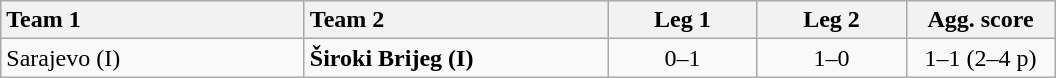<table class="wikitable">
<tr>
<th style="width:195px; text-align:left">Team 1</th>
<th style="width:195px; text-align:left">Team 2</th>
<th style="width:92px; text-align:center">Leg 1</th>
<th style="width:92px; text-align:center">Leg 2</th>
<th style="width:92px; text-align:center">Agg. score</th>
</tr>
<tr>
<td>Sarajevo (I)</td>
<td><strong>Široki Brijeg (I)</strong></td>
<td style="text-align:center">0–1</td>
<td style="text-align:center">1–0</td>
<td style="text-align:center">1–1 (2–4 p)</td>
</tr>
</table>
